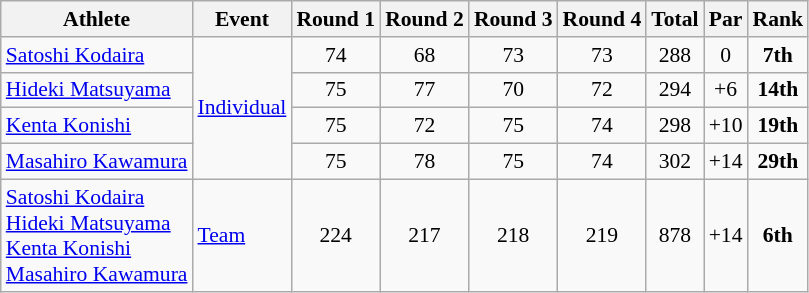<table class=wikitable style="font-size:90%">
<tr>
<th>Athlete</th>
<th>Event</th>
<th>Round 1</th>
<th>Round 2</th>
<th>Round 3</th>
<th>Round 4</th>
<th>Total</th>
<th>Par</th>
<th>Rank</th>
</tr>
<tr>
<td><a href='#'>Satoshi Kodaira</a></td>
<td rowspan=4><a href='#'>Individual</a></td>
<td align=center>74</td>
<td align=center>68</td>
<td align=center>73</td>
<td align=center>73</td>
<td align=center>288</td>
<td align=center>0</td>
<td align=center><strong>7th</strong></td>
</tr>
<tr>
<td><a href='#'>Hideki Matsuyama</a></td>
<td align=center>75</td>
<td align=center>77</td>
<td align=center>70</td>
<td align=center>72</td>
<td align=center>294</td>
<td align=center>+6</td>
<td align=center><strong>14th</strong></td>
</tr>
<tr>
<td><a href='#'>Kenta Konishi</a></td>
<td align=center>75</td>
<td align=center>72</td>
<td align=center>75</td>
<td align=center>74</td>
<td align=center>298</td>
<td align=center>+10</td>
<td align=center><strong>19th</strong></td>
</tr>
<tr>
<td><a href='#'>Masahiro Kawamura</a></td>
<td align=center>75</td>
<td align=center>78</td>
<td align=center>75</td>
<td align=center>74</td>
<td align=center>302</td>
<td align=center>+14</td>
<td align=center><strong>29th</strong></td>
</tr>
<tr>
<td><a href='#'>Satoshi Kodaira</a><br><a href='#'>Hideki Matsuyama</a><br><a href='#'>Kenta Konishi</a><br><a href='#'>Masahiro Kawamura</a></td>
<td><a href='#'>Team</a></td>
<td align=center>224</td>
<td align=center>217</td>
<td align=center>218</td>
<td align=center>219</td>
<td align=center>878</td>
<td align=center>+14</td>
<td align=center><strong>6th</strong></td>
</tr>
</table>
